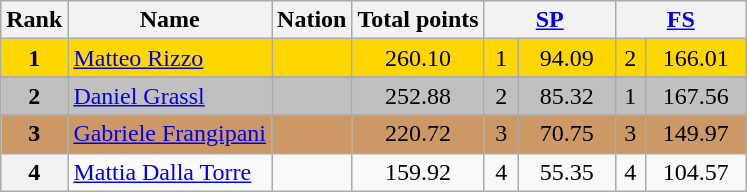<table class="wikitable sortable">
<tr>
<th>Rank</th>
<th>Name</th>
<th>Nation</th>
<th>Total points</th>
<th colspan="2" width="80px"><a href='#'>SP</a></th>
<th colspan="2" width="80px"><a href='#'>FS</a></th>
</tr>
<tr bgcolor="gold">
<td align="center"><strong>1</strong></td>
<td><a href='#'>Matteo Rizzo</a></td>
<td></td>
<td align="center">260.10</td>
<td align="center">1</td>
<td align="center">94.09</td>
<td align="center">2</td>
<td align="center">166.01</td>
</tr>
<tr>
</tr>
<tr bgcolor="silver">
<td align="center"><strong>2</strong></td>
<td><a href='#'>Daniel Grassl</a></td>
<td></td>
<td align="center">252.88</td>
<td align="center">2</td>
<td align="center">85.32</td>
<td align="center">1</td>
<td align="center">167.56</td>
</tr>
<tr>
</tr>
<tr bgcolor="cc9966">
<td align="center"><strong>3</strong></td>
<td><a href='#'>Gabriele Frangipani</a></td>
<td></td>
<td align="center">220.72</td>
<td align="center">3</td>
<td align="center">70.75</td>
<td align="center">3</td>
<td align="center">149.97</td>
</tr>
<tr>
<th>4</th>
<td><a href='#'>Mattia Dalla Torre</a></td>
<td></td>
<td align="center">159.92</td>
<td align="center">4</td>
<td align="center">55.35</td>
<td align="center">4</td>
<td align="center">104.57</td>
</tr>
</table>
